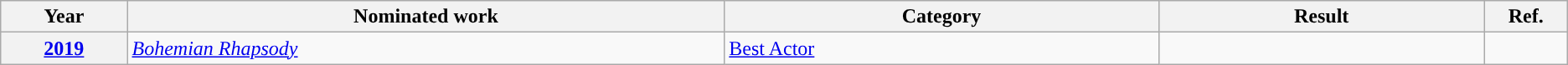<table class="wikitable">
<tr>
<th width=2%>Year</th>
<th width=11%>Nominated work</th>
<th width=8%>Category</th>
<th width=6%>Result</th>
<th width=1%>Ref.</th>
</tr>
<tr>
<th scope=row><a href='#'>2019</a></th>
<td><em><a href='#'>Bohemian Rhapsody</a></em></td>
<td><a href='#'>Best Actor</a></td>
<td></td>
<td style="text-align:center;"></td>
</tr>
</table>
